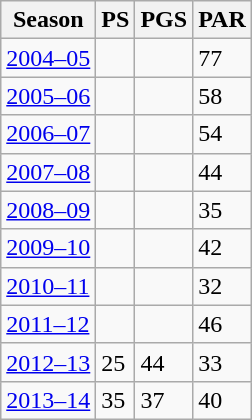<table class="wikitable sortable">
<tr>
<th>Season</th>
<th>PS</th>
<th>PGS</th>
<th>PAR</th>
</tr>
<tr>
<td><a href='#'>2004–05</a></td>
<td></td>
<td></td>
<td>77</td>
</tr>
<tr>
<td><a href='#'>2005–06</a></td>
<td></td>
<td></td>
<td>58</td>
</tr>
<tr>
<td><a href='#'>2006–07</a></td>
<td></td>
<td></td>
<td>54</td>
</tr>
<tr>
<td><a href='#'>2007–08</a></td>
<td></td>
<td></td>
<td>44</td>
</tr>
<tr>
<td><a href='#'>2008–09</a></td>
<td></td>
<td></td>
<td>35</td>
</tr>
<tr>
<td><a href='#'>2009–10</a></td>
<td></td>
<td></td>
<td>42</td>
</tr>
<tr>
<td><a href='#'>2010–11</a></td>
<td></td>
<td></td>
<td>32</td>
</tr>
<tr>
<td><a href='#'>2011–12</a></td>
<td></td>
<td></td>
<td>46</td>
</tr>
<tr>
<td><a href='#'>2012–13</a></td>
<td>25</td>
<td>44</td>
<td>33</td>
</tr>
<tr>
<td><a href='#'>2013–14</a></td>
<td>35</td>
<td>37</td>
<td>40</td>
</tr>
</table>
